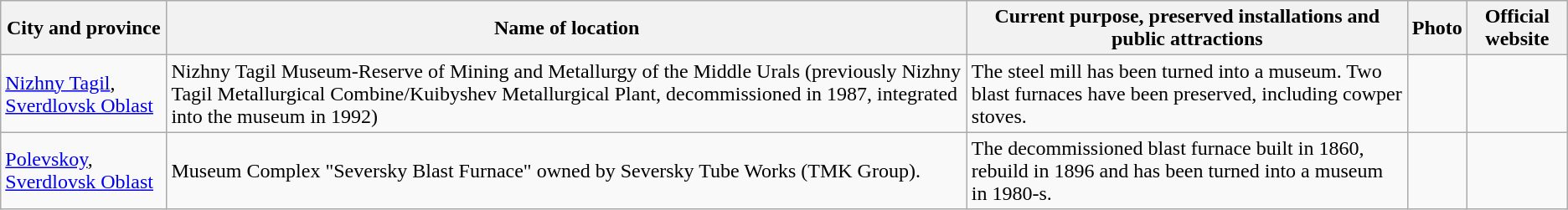<table class="wikitable">
<tr>
<th>City and province</th>
<th>Name of location</th>
<th>Current purpose, preserved installations and public attractions</th>
<th>Photo</th>
<th>Official website</th>
</tr>
<tr>
<td><a href='#'>Nizhny Tagil</a>, <a href='#'>Sverdlovsk Oblast</a></td>
<td>Nizhny Tagil Museum-Reserve of Mining and Metallurgy of the Middle Urals (previously Nizhny Tagil Metallurgical Combine/Kuibyshev Metallurgical Plant, decommissioned in 1987, integrated into the museum in 1992)</td>
<td>The steel mill has been turned into a museum. Two blast furnaces have been preserved, including cowper stoves.</td>
<td></td>
<td></td>
</tr>
<tr>
<td><a href='#'>Polevskoy</a>, <a href='#'>Sverdlovsk Oblast</a></td>
<td>Museum Complex "Seversky Blast Furnace" owned by Seversky Tube Works (TMK Group).</td>
<td>The decommissioned blast furnace built in 1860, rebuild in 1896 and has been turned into a museum in 1980-s.</td>
<td></td>
<td></td>
</tr>
</table>
